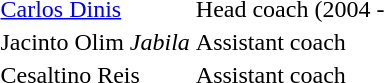<table border="0">
<tr>
<td align=right></td>
<td><a href='#'>Carlos Dinis</a></td>
<td>Head coach (2004 -</td>
</tr>
<tr>
<td align=right></td>
<td>Jacinto Olim <em>Jabila</em></td>
<td>Assistant coach</td>
</tr>
<tr>
<td align=right></td>
<td>Cesaltino Reis</td>
<td>Assistant coach</td>
</tr>
</table>
